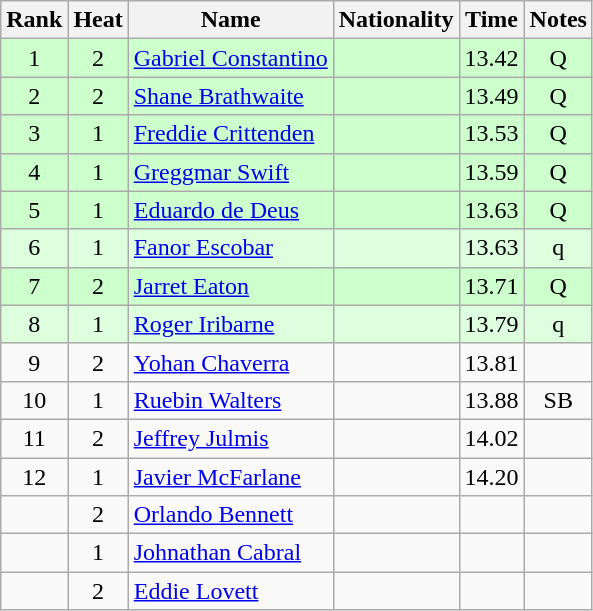<table class="wikitable sortable" style="text-align:center">
<tr>
<th>Rank</th>
<th>Heat</th>
<th>Name</th>
<th>Nationality</th>
<th>Time</th>
<th>Notes</th>
</tr>
<tr bgcolor=ccffcc>
<td>1</td>
<td>2</td>
<td align=left><a href='#'>Gabriel Constantino</a></td>
<td align=left></td>
<td>13.42</td>
<td>Q</td>
</tr>
<tr bgcolor=ccffcc>
<td>2</td>
<td>2</td>
<td align=left><a href='#'>Shane Brathwaite</a></td>
<td align=left></td>
<td>13.49</td>
<td>Q</td>
</tr>
<tr bgcolor=ccffcc>
<td>3</td>
<td>1</td>
<td align=left><a href='#'>Freddie Crittenden</a></td>
<td align=left></td>
<td>13.53</td>
<td>Q</td>
</tr>
<tr bgcolor=ccffcc>
<td>4</td>
<td>1</td>
<td align=left><a href='#'>Greggmar Swift</a></td>
<td align=left></td>
<td>13.59</td>
<td>Q</td>
</tr>
<tr bgcolor=ccffcc>
<td>5</td>
<td>1</td>
<td align=left><a href='#'>Eduardo de Deus</a></td>
<td align=left></td>
<td>13.63</td>
<td>Q</td>
</tr>
<tr bgcolor=ddffdd>
<td>6</td>
<td>1</td>
<td align=left><a href='#'>Fanor Escobar</a></td>
<td align=left></td>
<td>13.63</td>
<td>q</td>
</tr>
<tr bgcolor=ccffcc>
<td>7</td>
<td>2</td>
<td align=left><a href='#'>Jarret Eaton</a></td>
<td align=left></td>
<td>13.71</td>
<td>Q</td>
</tr>
<tr bgcolor=ddffdd>
<td>8</td>
<td>1</td>
<td align=left><a href='#'>Roger Iribarne</a></td>
<td align=left></td>
<td>13.79</td>
<td>q</td>
</tr>
<tr>
<td>9</td>
<td>2</td>
<td align=left><a href='#'>Yohan Chaverra</a></td>
<td align=left></td>
<td>13.81</td>
<td></td>
</tr>
<tr>
<td>10</td>
<td>1</td>
<td align=left><a href='#'>Ruebin Walters</a></td>
<td align=left></td>
<td>13.88</td>
<td>SB</td>
</tr>
<tr>
<td>11</td>
<td>2</td>
<td align=left><a href='#'>Jeffrey Julmis</a></td>
<td align=left></td>
<td>14.02</td>
<td></td>
</tr>
<tr>
<td>12</td>
<td>1</td>
<td align=left><a href='#'>Javier McFarlane</a></td>
<td align=left></td>
<td>14.20</td>
<td></td>
</tr>
<tr>
<td></td>
<td>2</td>
<td align=left><a href='#'>Orlando Bennett</a></td>
<td align=left></td>
<td></td>
<td></td>
</tr>
<tr>
<td></td>
<td>1</td>
<td align=left><a href='#'>Johnathan Cabral</a></td>
<td align=left></td>
<td></td>
<td></td>
</tr>
<tr>
<td></td>
<td>2</td>
<td align=left><a href='#'>Eddie Lovett</a></td>
<td align=left></td>
<td></td>
<td></td>
</tr>
</table>
